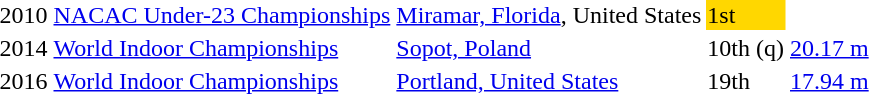<table>
<tr>
<td>2010</td>
<td><a href='#'>NACAC Under-23 Championships</a></td>
<td><a href='#'>Miramar, Florida</a>, United States</td>
<td bgcolor=gold>1st</td>
<td><a href='#'></a></td>
</tr>
<tr>
<td>2014</td>
<td><a href='#'>World Indoor Championships</a></td>
<td><a href='#'>Sopot, Poland</a></td>
<td>10th (q)</td>
<td><a href='#'>20.17 m</a></td>
</tr>
<tr>
<td>2016</td>
<td><a href='#'>World Indoor Championships</a></td>
<td><a href='#'>Portland, United States</a></td>
<td>19th</td>
<td><a href='#'>17.94 m</a></td>
</tr>
</table>
